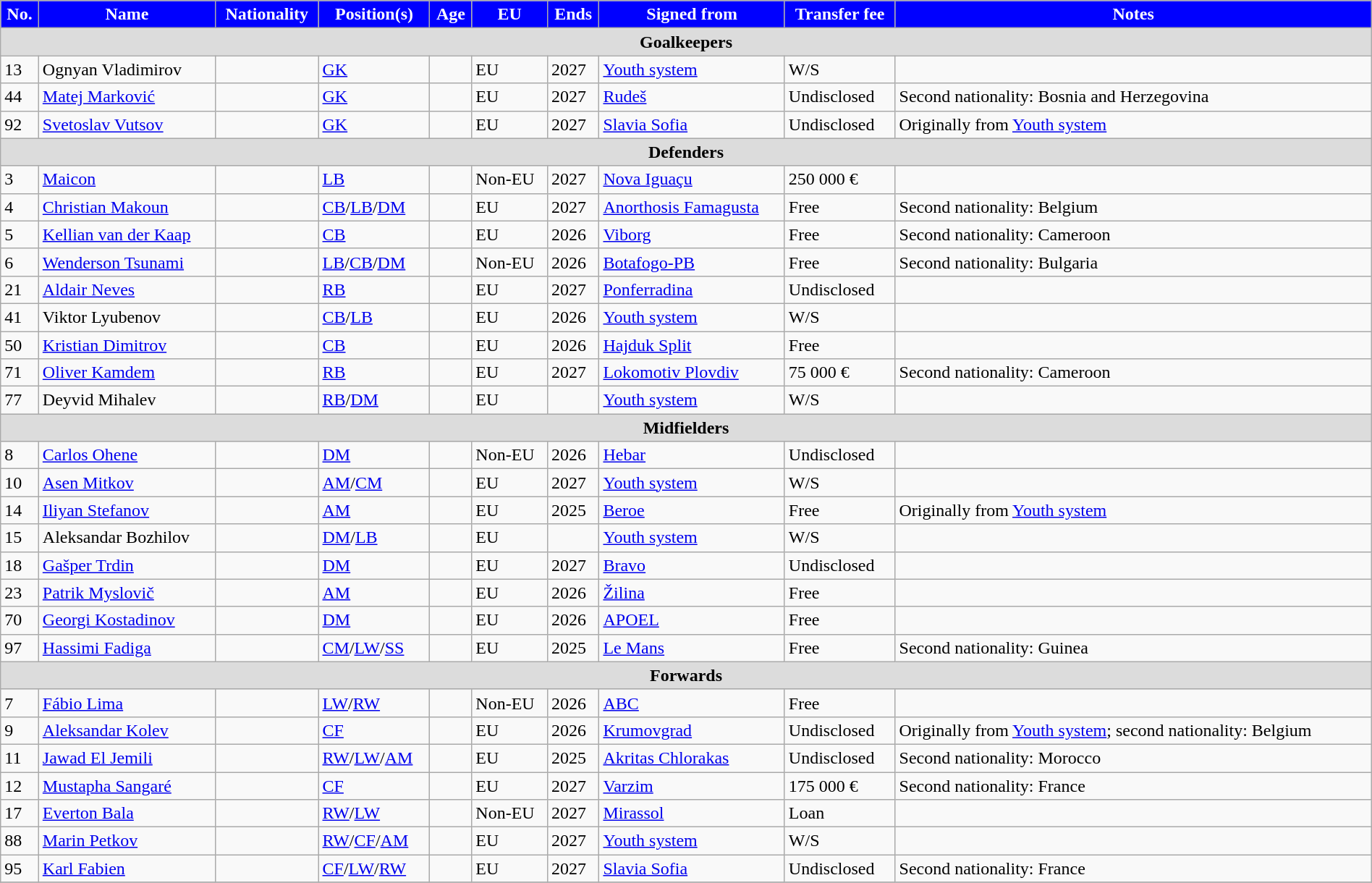<table class="wikitable" style="text-align:left; font-size:100%; width:100%;">
<tr>
<th style="background:#00f; color:white; text-align:center;">No.</th>
<th style="background:#00f; color:white; text-align:center;">Name</th>
<th style="background:#00f; color:white; text-align:center;">Nationality</th>
<th style="background:#00f; color:white; text-align:center;">Position(s)</th>
<th style="background:#00f; color:white; text-align:center;">Age</th>
<th style="background:#00f; color:white; text-align:center;">EU</th>
<th style="background:#00f; color:white; text-align:center;">Ends</th>
<th style="background:#00f; color:white; text-align:center;">Signed from</th>
<th style="background:#00f; color:white; text-align:center;">Transfer fee</th>
<th style="background:#00f; color:white; text-align:center;">Notes</th>
</tr>
<tr>
<th colspan="11" style="background:#dcdcdc; text-align:center;">Goalkeepers</th>
</tr>
<tr>
<td>13</td>
<td>Ognyan Vladimirov</td>
<td></td>
<td><a href='#'>GK</a></td>
<td></td>
<td>EU</td>
<td>2027</td>
<td><a href='#'>Youth system</a></td>
<td>W/S</td>
<td></td>
</tr>
<tr>
<td>44</td>
<td><a href='#'>Matej Marković</a></td>
<td></td>
<td><a href='#'>GK</a></td>
<td></td>
<td>EU</td>
<td>2027</td>
<td> <a href='#'>Rudeš</a></td>
<td>Undisclosed</td>
<td>Second nationality: Bosnia and Herzegovina</td>
</tr>
<tr>
<td>92</td>
<td><a href='#'>Svetoslav Vutsov</a></td>
<td></td>
<td><a href='#'>GK</a></td>
<td></td>
<td>EU</td>
<td>2027</td>
<td> <a href='#'>Slavia Sofia</a></td>
<td>Undisclosed</td>
<td>Originally from <a href='#'>Youth system</a></td>
</tr>
<tr>
<th colspan="11" style="background:#dcdcdc; text-align:center;">Defenders</th>
</tr>
<tr>
<td>3</td>
<td><a href='#'>Maicon</a></td>
<td></td>
<td><a href='#'>LB</a></td>
<td></td>
<td>Non-EU</td>
<td>2027</td>
<td> <a href='#'>Nova Iguaçu</a></td>
<td>250 000 €</td>
<td></td>
</tr>
<tr>
<td>4</td>
<td><a href='#'>Christian Makoun</a></td>
<td></td>
<td><a href='#'>CB</a>/<a href='#'>LB</a>/<a href='#'>DM</a></td>
<td></td>
<td>EU</td>
<td>2027</td>
<td> <a href='#'>Anorthosis Famagusta</a></td>
<td>Free</td>
<td>Second nationality: Belgium</td>
</tr>
<tr>
<td>5</td>
<td><a href='#'>Kellian van der Kaap</a></td>
<td></td>
<td><a href='#'>CB</a></td>
<td></td>
<td>EU</td>
<td>2026</td>
<td> <a href='#'>Viborg</a></td>
<td>Free</td>
<td>Second nationality: Cameroon</td>
</tr>
<tr>
<td>6</td>
<td><a href='#'>Wenderson Tsunami</a></td>
<td></td>
<td><a href='#'>LB</a>/<a href='#'>CB</a>/<a href='#'>DM</a></td>
<td></td>
<td>Non-EU</td>
<td>2026</td>
<td> <a href='#'>Botafogo-PB</a></td>
<td>Free</td>
<td>Second nationality: Bulgaria</td>
</tr>
<tr>
<td>21</td>
<td><a href='#'>Aldair Neves</a></td>
<td></td>
<td><a href='#'>RB</a></td>
<td></td>
<td>EU</td>
<td>2027</td>
<td> <a href='#'>Ponferradina</a></td>
<td>Undisclosed</td>
<td></td>
</tr>
<tr>
<td>41</td>
<td>Viktor Lyubenov</td>
<td></td>
<td><a href='#'>CB</a>/<a href='#'>LB</a></td>
<td></td>
<td>EU</td>
<td>2026</td>
<td><a href='#'>Youth system</a></td>
<td>W/S</td>
<td></td>
</tr>
<tr>
<td>50</td>
<td><a href='#'>Kristian Dimitrov</a></td>
<td></td>
<td><a href='#'>CB</a></td>
<td></td>
<td>EU</td>
<td>2026</td>
<td> <a href='#'>Hajduk Split</a></td>
<td>Free</td>
<td></td>
</tr>
<tr>
<td>71</td>
<td><a href='#'>Oliver Kamdem</a></td>
<td></td>
<td><a href='#'>RB</a></td>
<td></td>
<td>EU</td>
<td>2027</td>
<td> <a href='#'>Lokomotiv Plovdiv</a></td>
<td>75 000 €</td>
<td>Second nationality: Cameroon</td>
</tr>
<tr>
<td>77</td>
<td>Deyvid Mihalev</td>
<td></td>
<td><a href='#'>RB</a>/<a href='#'>DM</a></td>
<td></td>
<td>EU</td>
<td></td>
<td><a href='#'>Youth system</a></td>
<td>W/S</td>
<td></td>
</tr>
<tr>
<th colspan="11" style="background:#dcdcdc; text-align:center;">Midfielders</th>
</tr>
<tr>
<td>8</td>
<td><a href='#'>Carlos Ohene</a></td>
<td></td>
<td><a href='#'>DM</a></td>
<td></td>
<td>Non-EU</td>
<td>2026</td>
<td> <a href='#'>Hebar</a></td>
<td>Undisclosed</td>
<td></td>
</tr>
<tr>
<td>10</td>
<td><a href='#'>Asen Mitkov</a></td>
<td></td>
<td><a href='#'>AM</a>/<a href='#'>CM</a></td>
<td></td>
<td>EU</td>
<td>2027</td>
<td><a href='#'>Youth system</a></td>
<td>W/S</td>
<td></td>
</tr>
<tr>
<td>14</td>
<td><a href='#'>Iliyan Stefanov</a></td>
<td></td>
<td><a href='#'>AM</a></td>
<td></td>
<td>EU</td>
<td>2025</td>
<td> <a href='#'>Beroe</a></td>
<td>Free</td>
<td>Originally from <a href='#'>Youth system</a></td>
</tr>
<tr>
<td>15</td>
<td>Aleksandar Bozhilov</td>
<td></td>
<td><a href='#'>DM</a>/<a href='#'>LB</a></td>
<td></td>
<td>EU</td>
<td></td>
<td><a href='#'>Youth system</a></td>
<td>W/S</td>
<td></td>
</tr>
<tr>
<td>18</td>
<td><a href='#'>Gašper Trdin</a></td>
<td></td>
<td><a href='#'>DM</a></td>
<td></td>
<td>EU</td>
<td>2027</td>
<td> <a href='#'>Bravo</a></td>
<td>Undisclosed</td>
<td></td>
</tr>
<tr>
<td>23</td>
<td><a href='#'>Patrik Myslovič</a></td>
<td></td>
<td><a href='#'>AM</a></td>
<td></td>
<td>EU</td>
<td>2026</td>
<td> <a href='#'>Žilina</a></td>
<td>Free</td>
<td></td>
</tr>
<tr>
<td>70</td>
<td><a href='#'>Georgi Kostadinov</a></td>
<td></td>
<td><a href='#'>DM</a></td>
<td></td>
<td>EU</td>
<td>2026</td>
<td> <a href='#'>APOEL</a></td>
<td>Free</td>
<td></td>
</tr>
<tr>
<td>97</td>
<td><a href='#'>Hassimi Fadiga</a></td>
<td></td>
<td><a href='#'>CM</a>/<a href='#'>LW</a>/<a href='#'>SS</a></td>
<td></td>
<td>EU</td>
<td>2025</td>
<td> <a href='#'>Le Mans</a></td>
<td>Free</td>
<td>Second nationality: Guinea</td>
</tr>
<tr>
<th colspan="11" style="background:#dcdcdc; text-align:center;">Forwards</th>
</tr>
<tr>
<td>7</td>
<td><a href='#'>Fábio Lima</a></td>
<td></td>
<td><a href='#'>LW</a>/<a href='#'>RW</a></td>
<td></td>
<td>Non-EU</td>
<td>2026</td>
<td> <a href='#'>ABC</a></td>
<td>Free</td>
<td></td>
</tr>
<tr>
<td>9</td>
<td><a href='#'>Aleksandar Kolev</a></td>
<td></td>
<td><a href='#'>CF</a></td>
<td></td>
<td>EU</td>
<td>2026</td>
<td> <a href='#'>Krumovgrad</a></td>
<td>Undisclosed</td>
<td>Originally from <a href='#'>Youth system</a>; second nationality: Belgium</td>
</tr>
<tr>
<td>11</td>
<td><a href='#'>Jawad El Jemili</a></td>
<td></td>
<td><a href='#'>RW</a>/<a href='#'>LW</a>/<a href='#'>AM</a></td>
<td></td>
<td>EU</td>
<td>2025</td>
<td> <a href='#'>Akritas Chlorakas</a></td>
<td>Undisclosed</td>
<td>Second nationality: Morocco</td>
</tr>
<tr>
<td>12</td>
<td><a href='#'>Mustapha Sangaré</a></td>
<td></td>
<td><a href='#'>CF</a></td>
<td></td>
<td>EU</td>
<td>2027</td>
<td> <a href='#'>Varzim</a></td>
<td>175 000 €</td>
<td>Second nationality: France</td>
</tr>
<tr>
<td>17</td>
<td><a href='#'>Everton Bala</a></td>
<td></td>
<td><a href='#'>RW</a>/<a href='#'>LW</a></td>
<td></td>
<td>Non-EU</td>
<td>2027</td>
<td> <a href='#'>Mirassol</a></td>
<td>Loan</td>
<td></td>
</tr>
<tr>
<td>88</td>
<td><a href='#'>Marin Petkov</a></td>
<td></td>
<td><a href='#'>RW</a>/<a href='#'>CF</a>/<a href='#'>AM</a></td>
<td></td>
<td>EU</td>
<td>2027</td>
<td><a href='#'>Youth system</a></td>
<td>W/S</td>
<td></td>
</tr>
<tr>
<td>95</td>
<td><a href='#'>Karl Fabien</a></td>
<td></td>
<td><a href='#'>CF</a>/<a href='#'>LW</a>/<a href='#'>RW</a></td>
<td></td>
<td>EU</td>
<td>2027</td>
<td> <a href='#'>Slavia Sofia</a></td>
<td>Undisclosed</td>
<td>Second nationality: France</td>
</tr>
<tr>
</tr>
</table>
